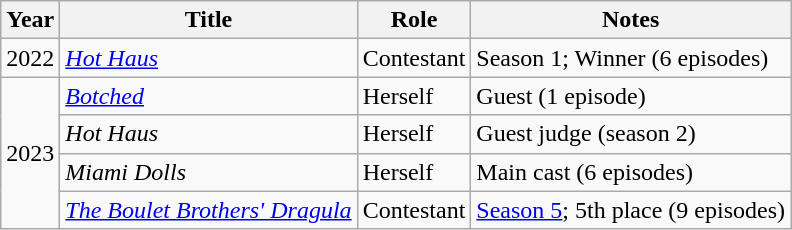<table class="wikitable">
<tr>
<th>Year</th>
<th>Title</th>
<th>Role</th>
<th>Notes</th>
</tr>
<tr>
<td>2022</td>
<td><em><a href='#'>Hot Haus</a></em></td>
<td>Contestant</td>
<td>Season 1; Winner (6 episodes)</td>
</tr>
<tr>
<td rowspan="4">2023</td>
<td><em><a href='#'>Botched</a></em></td>
<td>Herself</td>
<td>Guest (1 episode)</td>
</tr>
<tr>
<td><em>Hot Haus</em></td>
<td>Herself</td>
<td>Guest judge (season 2)</td>
</tr>
<tr>
<td><em>Miami Dolls</em></td>
<td>Herself</td>
<td>Main cast (6 episodes)</td>
</tr>
<tr>
<td><em><a href='#'>The Boulet Brothers' Dragula</a></em></td>
<td>Contestant</td>
<td><a href='#'>Season 5</a>; 5th place (9 episodes)</td>
</tr>
</table>
